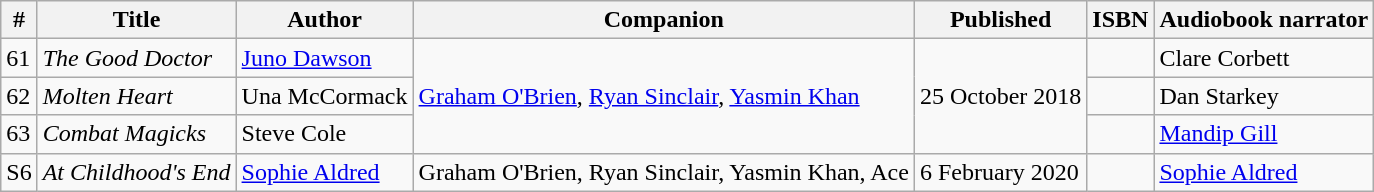<table class="wikitable">
<tr>
<th>#</th>
<th>Title</th>
<th>Author</th>
<th>Companion</th>
<th>Published</th>
<th>ISBN</th>
<th>Audiobook narrator</th>
</tr>
<tr>
<td>61</td>
<td><em>The Good Doctor</em></td>
<td><a href='#'>Juno Dawson</a></td>
<td rowspan="3"><a href='#'>Graham O'Brien</a>, <a href='#'>Ryan Sinclair</a>, <a href='#'>Yasmin Khan</a></td>
<td rowspan="3">25 October 2018</td>
<td></td>
<td>Clare Corbett</td>
</tr>
<tr>
<td>62</td>
<td><em>Molten Heart</em></td>
<td>Una McCormack</td>
<td></td>
<td>Dan Starkey</td>
</tr>
<tr>
<td>63</td>
<td><em>Combat Magicks</em></td>
<td>Steve Cole</td>
<td></td>
<td><a href='#'>Mandip Gill</a></td>
</tr>
<tr>
<td>S6</td>
<td><em>At Childhood's End</em></td>
<td><a href='#'>Sophie Aldred</a><br></td>
<td>Graham O'Brien, Ryan Sinclair, Yasmin Khan, Ace</td>
<td>6 February 2020</td>
<td></td>
<td><a href='#'>Sophie Aldred</a></td>
</tr>
</table>
